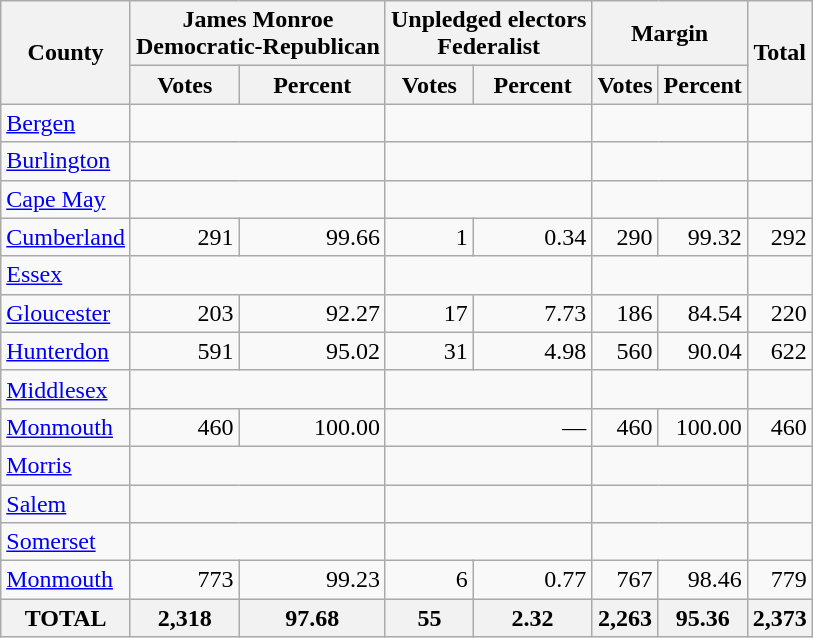<table class="wikitable sortable">
<tr>
<th rowspan=2>County</th>
<th colspan=2>James Monroe<br>Democratic-Republican</th>
<th colspan=2>Unpledged electors<br>Federalist</th>
<th colspan=2>Margin</th>
<th rowspan=2>Total</th>
</tr>
<tr>
<th>Votes</th>
<th>Percent</th>
<th>Votes</th>
<th>Percent</th>
<th>Votes</th>
<th>Percent</th>
</tr>
<tr>
<td><a href='#'>Bergen</a></td>
<td align=right colspan=2></td>
<td align=right colspan=2></td>
<td align=right colspan=2></td>
<td align=right></td>
</tr>
<tr>
<td><a href='#'>Burlington</a></td>
<td align=right colspan=2></td>
<td align=right colspan=2></td>
<td align=right colspan=2></td>
<td align=right></td>
</tr>
<tr>
<td><a href='#'>Cape May</a></td>
<td align=right colspan=2></td>
<td align=right colspan=2></td>
<td align=right colspan=2></td>
<td align=right></td>
</tr>
<tr>
<td><a href='#'>Cumberland</a></td>
<td align=right>291</td>
<td align=right>99.66</td>
<td align=right>1</td>
<td align=right>0.34</td>
<td align=right>290</td>
<td align=right>99.32</td>
<td align=right>292</td>
</tr>
<tr>
<td><a href='#'>Essex</a></td>
<td align=right colspan=2></td>
<td align=right colspan=2></td>
<td align=right colspan=2></td>
<td align=right></td>
</tr>
<tr>
<td><a href='#'>Gloucester</a></td>
<td align=right>203</td>
<td align=right>92.27</td>
<td align=right>17</td>
<td align=right>7.73</td>
<td align=right>186</td>
<td align=right>84.54</td>
<td align=right>220</td>
</tr>
<tr>
<td><a href='#'>Hunterdon</a></td>
<td align=right>591</td>
<td align=right>95.02</td>
<td align=right>31</td>
<td align=right>4.98</td>
<td align=right>560</td>
<td align=right>90.04</td>
<td align=right>622</td>
</tr>
<tr>
<td><a href='#'>Middlesex</a></td>
<td align=right colspan=2></td>
<td align=right colspan=2></td>
<td align=right colspan=2></td>
<td align=right></td>
</tr>
<tr>
<td><a href='#'>Monmouth</a></td>
<td align=right>460</td>
<td align=right>100.00</td>
<td align=right colspan=2>—</td>
<td align=right>460</td>
<td align=right>100.00</td>
<td align=right>460</td>
</tr>
<tr>
<td><a href='#'>Morris</a></td>
<td align=right colspan=2></td>
<td align=right colspan=2></td>
<td align=right colspan=2></td>
<td align=right></td>
</tr>
<tr>
<td><a href='#'>Salem</a></td>
<td align=right colspan=2></td>
<td align=right colspan=2></td>
<td align=right colspan=2></td>
<td align=right></td>
</tr>
<tr>
<td><a href='#'>Somerset</a></td>
<td align=right colspan=2></td>
<td align=right colspan=2></td>
<td align=right colspan=2></td>
<td align=right></td>
</tr>
<tr>
<td><a href='#'>Monmouth</a></td>
<td align=right>773</td>
<td align=right>99.23</td>
<td align=right>6</td>
<td align=right>0.77</td>
<td align=right>767</td>
<td align=right>98.46</td>
<td align=right>779</td>
</tr>
<tr>
<th>TOTAL</th>
<th>2,318</th>
<th>97.68</th>
<th>55</th>
<th>2.32</th>
<th>2,263</th>
<th>95.36</th>
<th>2,373</th>
</tr>
</table>
